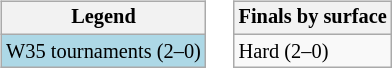<table>
<tr valign=top>
<td><br><table class="wikitable" style="font-size:85%;">
<tr>
<th>Legend</th>
</tr>
<tr style="background:lightblue;">
<td>W35 tournaments (2–0)</td>
</tr>
</table>
</td>
<td><br><table class="wikitable" style="font-size:85%;">
<tr>
<th>Finals by surface</th>
</tr>
<tr>
<td>Hard (2–0)</td>
</tr>
</table>
</td>
</tr>
</table>
